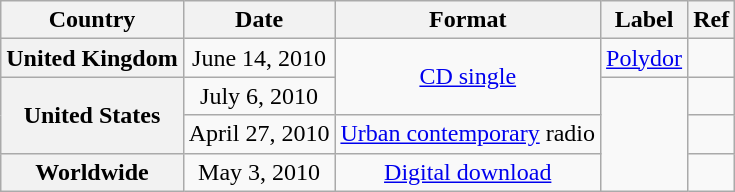<table class="wikitable plainrowheaders" style="text-align:center;">
<tr>
<th scope="col">Country</th>
<th scope="col">Date</th>
<th scope="col">Format</th>
<th scope="col">Label</th>
<th scope="col">Ref</th>
</tr>
<tr>
<th scope="row">United Kingdom</th>
<td>June 14, 2010</td>
<td rowspan="2"><a href='#'>CD single</a></td>
<td><a href='#'>Polydor</a></td>
<td></td>
</tr>
<tr>
<th scope="row" rowspan="2">United States</th>
<td>July 6, 2010</td>
<td rowspan="3"></td>
<td></td>
</tr>
<tr>
<td>April 27, 2010</td>
<td><a href='#'>Urban contemporary</a> radio</td>
<td></td>
</tr>
<tr>
<th scope="row">Worldwide</th>
<td>May 3, 2010</td>
<td><a href='#'>Digital download</a></td>
<td></td>
</tr>
</table>
